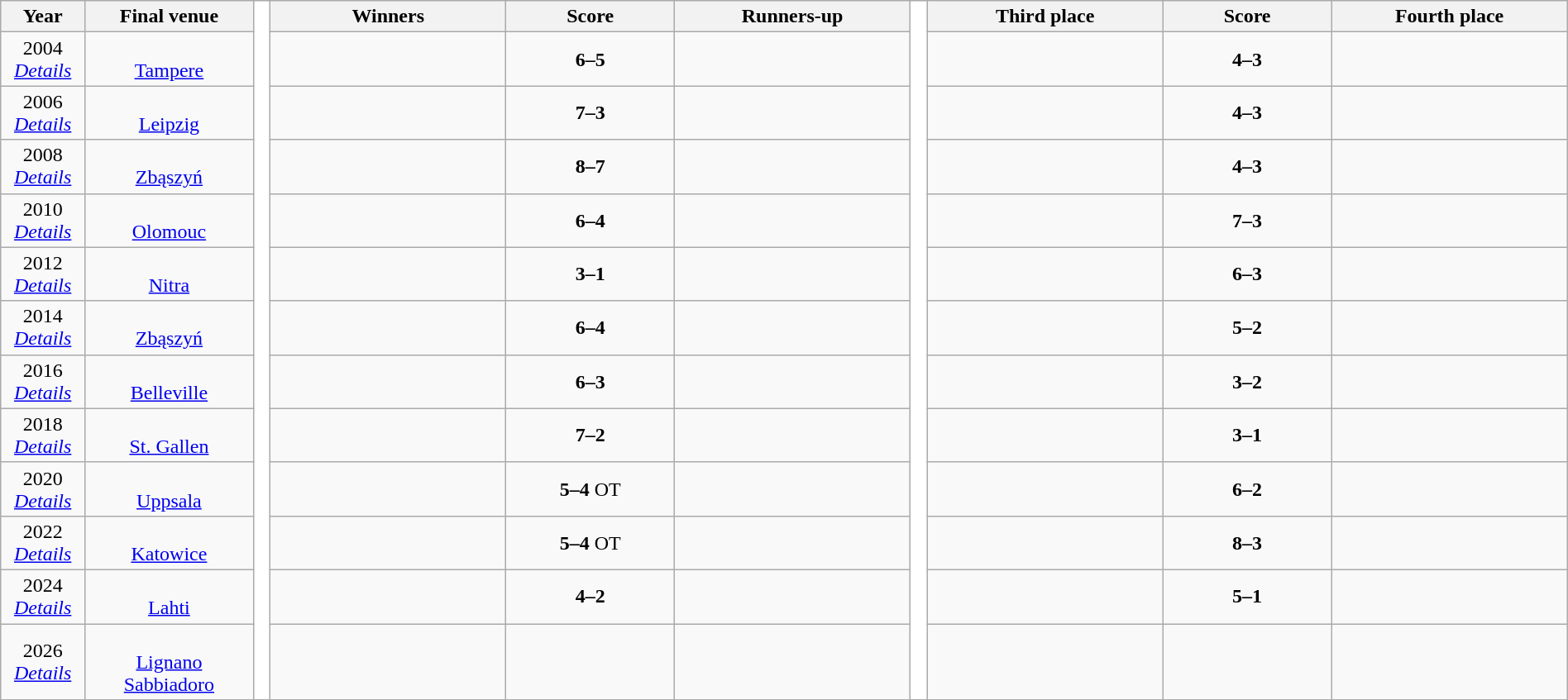<table class="wikitable" style="text-align:center; width:100%">
<tr>
<th width=5%>Year</th>
<th width=10%>Final venue</th>
<th rowspan="13" style="width:1%; background:#fff;"></th>
<th width=14%>Winners</th>
<th width=10%>Score</th>
<th width=14%>Runners-up</th>
<th rowspan="13" style="width:1%; background:#fff;"></th>
<th width=14%>Third place</th>
<th width=10%>Score</th>
<th width=14%>Fourth place</th>
</tr>
<tr>
<td>2004 <br> <em><a href='#'>Details</a></em></td>
<td> <br> <a href='#'>Tampere</a></td>
<td></td>
<td><strong>6–5</strong></td>
<td></td>
<td></td>
<td><strong>4–3</strong></td>
<td></td>
</tr>
<tr>
<td>2006 <br> <em><a href='#'>Details</a></em></td>
<td> <br> <a href='#'>Leipzig</a></td>
<td></td>
<td><strong>7–3</strong></td>
<td></td>
<td></td>
<td><strong>4–3</strong></td>
<td></td>
</tr>
<tr>
<td>2008 <br> <em><a href='#'>Details</a></em></td>
<td> <br> <a href='#'>Zbąszyń</a></td>
<td></td>
<td><strong>8–7</strong> </td>
<td></td>
<td></td>
<td><strong>4–3</strong></td>
<td></td>
</tr>
<tr>
<td>2010 <br> <em><a href='#'>Details</a></em></td>
<td> <br> <a href='#'>Olomouc</a></td>
<td></td>
<td><strong>6–4</strong></td>
<td></td>
<td></td>
<td><strong>7–3</strong></td>
<td></td>
</tr>
<tr>
<td>2012 <br> <em><a href='#'>Details</a></em></td>
<td> <br> <a href='#'>Nitra</a></td>
<td></td>
<td><strong>3–1</strong></td>
<td></td>
<td></td>
<td><strong>6–3</strong></td>
<td></td>
</tr>
<tr>
<td>2014 <br> <em><a href='#'>Details</a></em></td>
<td> <br> <a href='#'>Zbąszyń</a></td>
<td></td>
<td><strong>6–4</strong></td>
<td></td>
<td></td>
<td><strong>5–2</strong></td>
<td></td>
</tr>
<tr>
<td>2016 <br> <em><a href='#'>Details</a></em></td>
<td> <br> <a href='#'>Belleville</a></td>
<td></td>
<td><strong>6–3</strong></td>
<td></td>
<td></td>
<td><strong>3–2</strong></td>
<td></td>
</tr>
<tr>
<td>2018 <br> <em><a href='#'>Details</a></em></td>
<td> <br> <a href='#'>St. Gallen</a></td>
<td></td>
<td><strong>7–2</strong></td>
<td></td>
<td></td>
<td><strong>3–1</strong></td>
<td></td>
</tr>
<tr>
<td>2020 <br> <em><a href='#'>Details</a></em></td>
<td> <br> <a href='#'>Uppsala</a></td>
<td></td>
<td><strong>5–4</strong> OT</td>
<td></td>
<td></td>
<td><strong>6–2</strong></td>
<td></td>
</tr>
<tr>
<td>2022 <br> <em><a href='#'>Details</a></em></td>
<td> <br> <a href='#'>Katowice</a></td>
<td></td>
<td><strong>5–4</strong> OT</td>
<td></td>
<td></td>
<td><strong>8–3</strong></td>
<td></td>
</tr>
<tr>
<td>2024 <br> <em><a href='#'>Details</a></em></td>
<td> <br> <a href='#'>Lahti</a></td>
<td></td>
<td><strong>4–2</strong></td>
<td></td>
<td></td>
<td><strong>5–1</strong></td>
<td></td>
</tr>
<tr>
<td>2026 <br> <em><a href='#'>Details</a></em></td>
<td> <br> <a href='#'>Lignano Sabbiadoro</a></td>
<td></td>
<td></td>
<td></td>
<td></td>
<td></td>
<td></td>
</tr>
</table>
